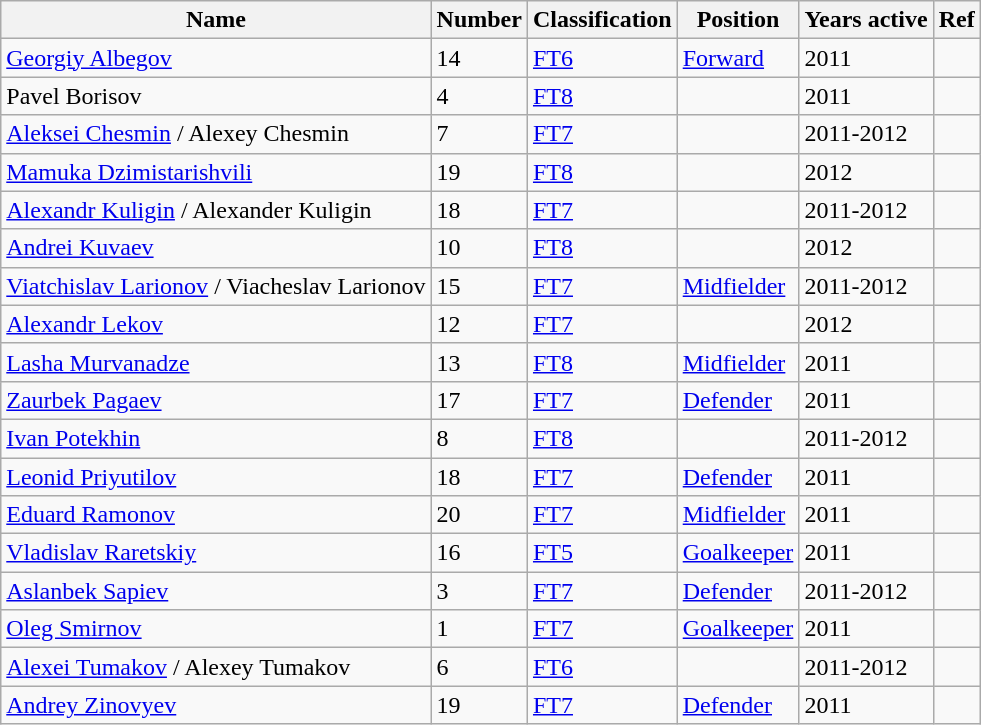<table class="wikitable">
<tr>
<th>Name</th>
<th>Number</th>
<th>Classification</th>
<th>Position</th>
<th>Years active</th>
<th>Ref</th>
</tr>
<tr>
<td><a href='#'>Georgiy Albegov</a></td>
<td>14</td>
<td><a href='#'>FT6</a></td>
<td><a href='#'>Forward</a></td>
<td>2011</td>
<td></td>
</tr>
<tr>
<td>Pavel Borisov</td>
<td>4</td>
<td><a href='#'>FT8</a></td>
<td></td>
<td>2011</td>
<td></td>
</tr>
<tr>
<td><a href='#'>Aleksei Chesmin</a> / Alexey Chesmin</td>
<td>7</td>
<td><a href='#'>FT7</a></td>
<td></td>
<td>2011-2012</td>
<td></td>
</tr>
<tr>
<td><a href='#'>Mamuka Dzimistarishvili</a></td>
<td>19</td>
<td><a href='#'>FT8</a></td>
<td></td>
<td>2012</td>
<td></td>
</tr>
<tr>
<td><a href='#'>Alexandr Kuligin</a> / Alexander Kuligin</td>
<td>18</td>
<td><a href='#'>FT7</a></td>
<td></td>
<td>2011-2012</td>
<td></td>
</tr>
<tr>
<td><a href='#'>Andrei Kuvaev</a></td>
<td>10</td>
<td><a href='#'>FT8</a></td>
<td></td>
<td>2012</td>
<td></td>
</tr>
<tr>
<td><a href='#'>Viatchislav Larionov</a> / Viacheslav Larionov</td>
<td>15</td>
<td><a href='#'>FT7</a></td>
<td><a href='#'>Midfielder</a></td>
<td>2011-2012</td>
<td></td>
</tr>
<tr>
<td><a href='#'>Alexandr Lekov</a></td>
<td>12</td>
<td><a href='#'>FT7</a></td>
<td></td>
<td>2012</td>
<td></td>
</tr>
<tr>
<td><a href='#'>Lasha Murvanadze</a></td>
<td>13</td>
<td><a href='#'>FT8</a></td>
<td><a href='#'>Midfielder</a></td>
<td>2011</td>
<td></td>
</tr>
<tr>
<td><a href='#'>Zaurbek Pagaev</a></td>
<td>17</td>
<td><a href='#'>FT7</a></td>
<td><a href='#'>Defender</a></td>
<td>2011</td>
<td></td>
</tr>
<tr>
<td><a href='#'>Ivan Potekhin</a></td>
<td>8</td>
<td><a href='#'>FT8</a></td>
<td></td>
<td>2011-2012</td>
<td></td>
</tr>
<tr>
<td><a href='#'>Leonid Priyutilov</a></td>
<td>18</td>
<td><a href='#'>FT7</a></td>
<td><a href='#'>Defender</a></td>
<td>2011</td>
<td></td>
</tr>
<tr>
<td><a href='#'>Eduard Ramonov</a></td>
<td>20</td>
<td><a href='#'>FT7</a></td>
<td><a href='#'>Midfielder</a></td>
<td>2011</td>
<td></td>
</tr>
<tr>
<td><a href='#'>Vladislav Raretskiy</a></td>
<td>16</td>
<td><a href='#'>FT5</a></td>
<td><a href='#'>Goalkeeper</a></td>
<td>2011</td>
<td></td>
</tr>
<tr>
<td><a href='#'>Aslanbek Sapiev</a></td>
<td>3</td>
<td><a href='#'>FT7</a></td>
<td><a href='#'>Defender</a></td>
<td>2011-2012</td>
<td></td>
</tr>
<tr>
<td><a href='#'>Oleg Smirnov</a></td>
<td>1</td>
<td><a href='#'>FT7</a></td>
<td><a href='#'>Goalkeeper</a></td>
<td>2011</td>
<td></td>
</tr>
<tr>
<td><a href='#'>Alexei Tumakov</a> /  Alexey Tumakov</td>
<td>6</td>
<td><a href='#'>FT6</a></td>
<td></td>
<td>2011-2012</td>
<td></td>
</tr>
<tr>
<td><a href='#'>Andrey Zinovyev</a></td>
<td>19</td>
<td><a href='#'>FT7</a></td>
<td><a href='#'>Defender</a></td>
<td>2011</td>
<td></td>
</tr>
</table>
